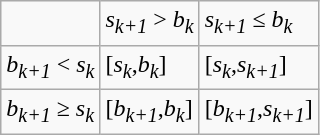<table class="wikitable">
<tr>
<td></td>
<td><em>s<sub>k+1</sub></em> > <em>b<sub>k</sub></em></td>
<td><em>s<sub>k+1</sub></em> ≤ <em>b<sub>k</sub></em></td>
</tr>
<tr>
<td><em>b<sub>k+1</sub></em> < <em>s<sub>k</sub></em></td>
<td>[<em>s<sub>k</sub></em>,<em>b<sub>k</sub></em>]</td>
<td>[<em>s<sub>k</sub></em>,<em>s<sub>k+1</sub></em>]</td>
</tr>
<tr>
<td><em>b<sub>k+1</sub></em> ≥ <em>s<sub>k</sub></em></td>
<td>[<em>b<sub>k+1</sub></em>,<em>b<sub>k</sub></em>]</td>
<td>[<em>b<sub>k+1</sub></em>,<em>s<sub>k+1</sub></em>]</td>
</tr>
</table>
